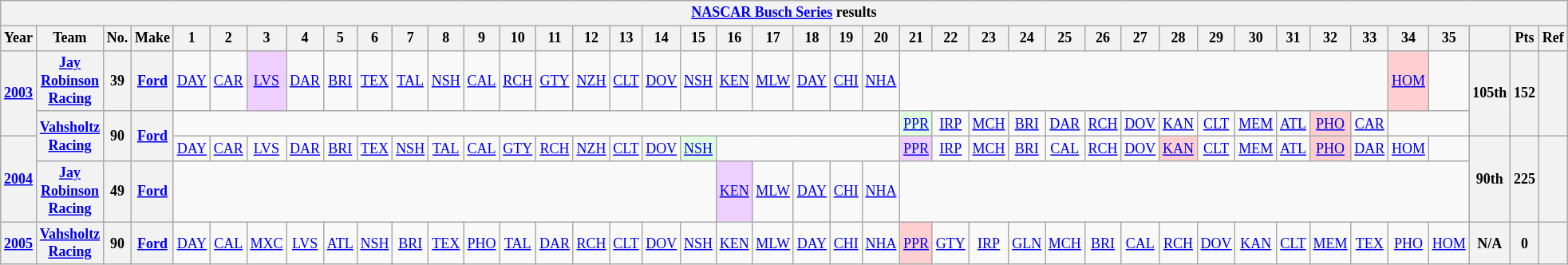<table class="wikitable" style="text-align:center; font-size:75%">
<tr>
<th colspan=42><a href='#'>NASCAR Busch Series</a> results</th>
</tr>
<tr>
<th>Year</th>
<th>Team</th>
<th>No.</th>
<th>Make</th>
<th>1</th>
<th>2</th>
<th>3</th>
<th>4</th>
<th>5</th>
<th>6</th>
<th>7</th>
<th>8</th>
<th>9</th>
<th>10</th>
<th>11</th>
<th>12</th>
<th>13</th>
<th>14</th>
<th>15</th>
<th>16</th>
<th>17</th>
<th>18</th>
<th>19</th>
<th>20</th>
<th>21</th>
<th>22</th>
<th>23</th>
<th>24</th>
<th>25</th>
<th>26</th>
<th>27</th>
<th>28</th>
<th>29</th>
<th>30</th>
<th>31</th>
<th>32</th>
<th>33</th>
<th>34</th>
<th>35</th>
<th></th>
<th>Pts</th>
<th>Ref</th>
</tr>
<tr>
<th rowspan=2><a href='#'>2003</a></th>
<th><a href='#'>Jay Robinson Racing</a></th>
<th>39</th>
<th><a href='#'>Ford</a></th>
<td><a href='#'>DAY</a></td>
<td><a href='#'>CAR</a></td>
<td style="background:#EFCFFF;"><a href='#'>LVS</a><br></td>
<td><a href='#'>DAR</a></td>
<td><a href='#'>BRI</a></td>
<td><a href='#'>TEX</a></td>
<td><a href='#'>TAL</a></td>
<td><a href='#'>NSH</a></td>
<td><a href='#'>CAL</a></td>
<td><a href='#'>RCH</a></td>
<td><a href='#'>GTY</a></td>
<td><a href='#'>NZH</a></td>
<td><a href='#'>CLT</a></td>
<td><a href='#'>DOV</a></td>
<td><a href='#'>NSH</a></td>
<td><a href='#'>KEN</a></td>
<td><a href='#'>MLW</a></td>
<td><a href='#'>DAY</a></td>
<td><a href='#'>CHI</a></td>
<td><a href='#'>NHA</a></td>
<td colspan=13></td>
<td style="background:#FFCFCF;"><a href='#'>HOM</a><br></td>
<td></td>
<th rowspan=2>105th</th>
<th rowspan=2>152</th>
<th rowspan=2></th>
</tr>
<tr>
<th rowspan=2><a href='#'>Vahsholtz Racing</a></th>
<th rowspan=2>90</th>
<th rowspan=2><a href='#'>Ford</a></th>
<td colspan=20></td>
<td style="background:#DFFFDF;"><a href='#'>PPR</a><br></td>
<td><a href='#'>IRP</a></td>
<td><a href='#'>MCH</a></td>
<td><a href='#'>BRI</a></td>
<td><a href='#'>DAR</a></td>
<td><a href='#'>RCH</a></td>
<td><a href='#'>DOV</a></td>
<td><a href='#'>KAN</a></td>
<td><a href='#'>CLT</a></td>
<td><a href='#'>MEM</a></td>
<td><a href='#'>ATL</a></td>
<td style="background:#FFCFCF;"><a href='#'>PHO</a><br></td>
<td><a href='#'>CAR</a></td>
<td colspan=2></td>
</tr>
<tr>
<th rowspan=2><a href='#'>2004</a></th>
<td><a href='#'>DAY</a></td>
<td><a href='#'>CAR</a></td>
<td><a href='#'>LVS</a></td>
<td><a href='#'>DAR</a></td>
<td><a href='#'>BRI</a></td>
<td><a href='#'>TEX</a></td>
<td><a href='#'>NSH</a></td>
<td><a href='#'>TAL</a></td>
<td><a href='#'>CAL</a></td>
<td><a href='#'>GTY</a></td>
<td><a href='#'>RCH</a></td>
<td><a href='#'>NZH</a></td>
<td><a href='#'>CLT</a></td>
<td><a href='#'>DOV</a></td>
<td style="background:#DFFFDF;"><a href='#'>NSH</a><br></td>
<td colspan=5></td>
<td style="background:#EFCFFF;"><a href='#'>PPR</a><br></td>
<td><a href='#'>IRP</a></td>
<td><a href='#'>MCH</a></td>
<td><a href='#'>BRI</a></td>
<td><a href='#'>CAL</a></td>
<td><a href='#'>RCH</a></td>
<td><a href='#'>DOV</a></td>
<td style="background:#FFCFCF;"><a href='#'>KAN</a><br></td>
<td><a href='#'>CLT</a></td>
<td><a href='#'>MEM</a></td>
<td><a href='#'>ATL</a></td>
<td style="background:#FFCFCF;"><a href='#'>PHO</a><br></td>
<td><a href='#'>DAR</a></td>
<td><a href='#'>HOM</a></td>
<td></td>
<th rowspan=2>90th</th>
<th rowspan=2>225</th>
<th rowspan=2></th>
</tr>
<tr>
<th><a href='#'>Jay Robinson Racing</a></th>
<th>49</th>
<th><a href='#'>Ford</a></th>
<td colspan=15></td>
<td style="background:#EFCFFF;"><a href='#'>KEN</a><br></td>
<td><a href='#'>MLW</a></td>
<td><a href='#'>DAY</a></td>
<td><a href='#'>CHI</a></td>
<td><a href='#'>NHA</a></td>
<td colspan=15></td>
</tr>
<tr>
<th><a href='#'>2005</a></th>
<th><a href='#'>Vahsholtz Racing</a></th>
<th>90</th>
<th><a href='#'>Ford</a></th>
<td><a href='#'>DAY</a></td>
<td><a href='#'>CAL</a></td>
<td><a href='#'>MXC</a></td>
<td><a href='#'>LVS</a></td>
<td><a href='#'>ATL</a></td>
<td><a href='#'>NSH</a></td>
<td><a href='#'>BRI</a></td>
<td><a href='#'>TEX</a></td>
<td><a href='#'>PHO</a></td>
<td><a href='#'>TAL</a></td>
<td><a href='#'>DAR</a></td>
<td><a href='#'>RCH</a></td>
<td><a href='#'>CLT</a></td>
<td><a href='#'>DOV</a></td>
<td><a href='#'>NSH</a></td>
<td><a href='#'>KEN</a></td>
<td><a href='#'>MLW</a></td>
<td><a href='#'>DAY</a></td>
<td><a href='#'>CHI</a></td>
<td><a href='#'>NHA</a></td>
<td style="background:#FFCFCF;"><a href='#'>PPR</a><br></td>
<td><a href='#'>GTY</a></td>
<td><a href='#'>IRP</a></td>
<td><a href='#'>GLN</a></td>
<td><a href='#'>MCH</a></td>
<td><a href='#'>BRI</a></td>
<td><a href='#'>CAL</a></td>
<td><a href='#'>RCH</a></td>
<td><a href='#'>DOV</a></td>
<td><a href='#'>KAN</a></td>
<td><a href='#'>CLT</a></td>
<td><a href='#'>MEM</a></td>
<td><a href='#'>TEX</a></td>
<td><a href='#'>PHO</a></td>
<td><a href='#'>HOM</a></td>
<th>N/A</th>
<th>0</th>
<th></th>
</tr>
</table>
